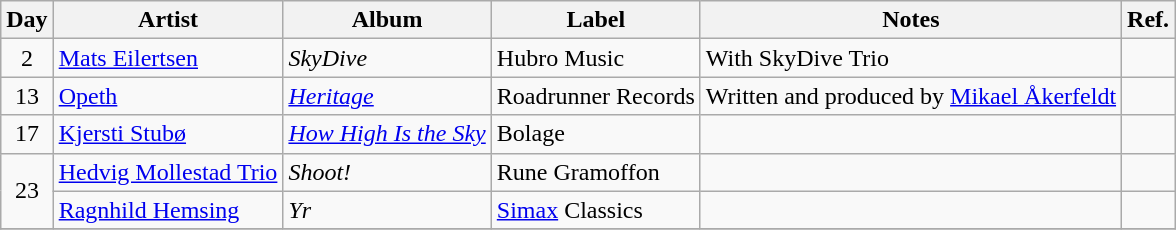<table class="wikitable">
<tr>
<th>Day</th>
<th>Artist</th>
<th>Album</th>
<th>Label</th>
<th>Notes</th>
<th>Ref.</th>
</tr>
<tr>
<td rowspan="1" style="text-align:center;">2</td>
<td><a href='#'>Mats Eilertsen</a></td>
<td><em>SkyDive</em></td>
<td>Hubro Music</td>
<td>With SkyDive Trio</td>
<td></td>
</tr>
<tr>
<td rowspan="1" style="text-align:center;">13</td>
<td><a href='#'>Opeth</a></td>
<td><em><a href='#'>Heritage</a></em></td>
<td>Roadrunner Records</td>
<td>Written and produced by <a href='#'>Mikael Åkerfeldt</a></td>
<td></td>
</tr>
<tr>
<td rowspan="1" style="text-align:center;">17</td>
<td><a href='#'>Kjersti Stubø </a></td>
<td><em><a href='#'>How High Is the Sky</a></em></td>
<td>Bolage</td>
<td></td>
<td></td>
</tr>
<tr>
<td rowspan="2" style="text-align:center;">23</td>
<td><a href='#'>Hedvig Mollestad Trio</a></td>
<td><em>Shoot!</em></td>
<td>Rune Gramoffon</td>
<td></td>
<td></td>
</tr>
<tr>
<td><a href='#'>Ragnhild Hemsing</a></td>
<td><em>Yr</em></td>
<td><a href='#'>Simax</a> Classics</td>
<td></td>
<td></td>
</tr>
<tr>
</tr>
</table>
